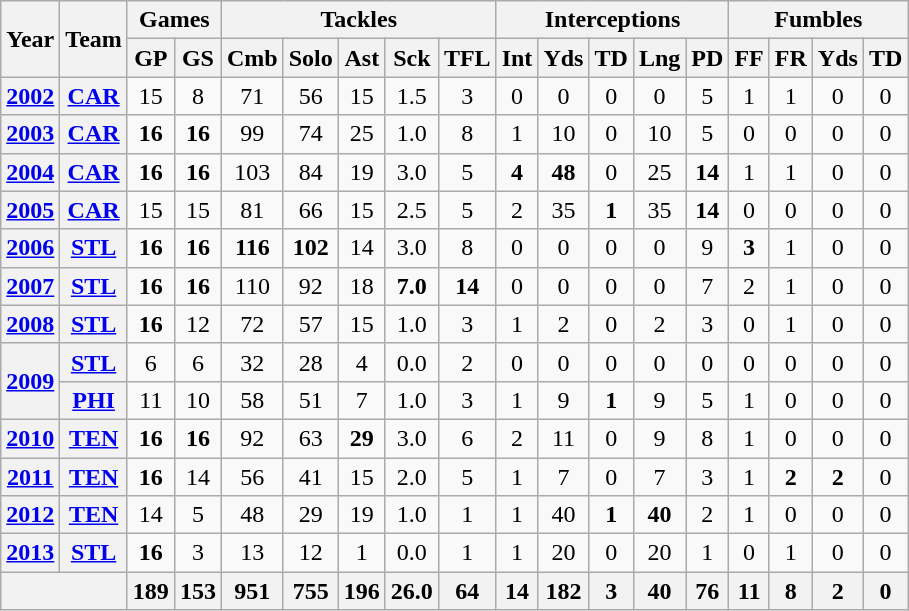<table class="wikitable" style="text-align:center">
<tr>
<th rowspan="2">Year</th>
<th rowspan="2">Team</th>
<th colspan="2">Games</th>
<th colspan="5">Tackles</th>
<th colspan="5">Interceptions</th>
<th colspan="4">Fumbles</th>
</tr>
<tr>
<th>GP</th>
<th>GS</th>
<th>Cmb</th>
<th>Solo</th>
<th>Ast</th>
<th>Sck</th>
<th>TFL</th>
<th>Int</th>
<th>Yds</th>
<th>TD</th>
<th>Lng</th>
<th>PD</th>
<th>FF</th>
<th>FR</th>
<th>Yds</th>
<th>TD</th>
</tr>
<tr>
<th><a href='#'>2002</a></th>
<th><a href='#'>CAR</a></th>
<td>15</td>
<td>8</td>
<td>71</td>
<td>56</td>
<td>15</td>
<td>1.5</td>
<td>3</td>
<td>0</td>
<td>0</td>
<td>0</td>
<td>0</td>
<td>5</td>
<td>1</td>
<td>1</td>
<td>0</td>
<td>0</td>
</tr>
<tr>
<th><a href='#'>2003</a></th>
<th><a href='#'>CAR</a></th>
<td><strong>16</strong></td>
<td><strong>16</strong></td>
<td>99</td>
<td>74</td>
<td>25</td>
<td>1.0</td>
<td>8</td>
<td>1</td>
<td>10</td>
<td>0</td>
<td>10</td>
<td>5</td>
<td>0</td>
<td>0</td>
<td>0</td>
<td>0</td>
</tr>
<tr>
<th><a href='#'>2004</a></th>
<th><a href='#'>CAR</a></th>
<td><strong>16</strong></td>
<td><strong>16</strong></td>
<td>103</td>
<td>84</td>
<td>19</td>
<td>3.0</td>
<td>5</td>
<td><strong>4</strong></td>
<td><strong>48</strong></td>
<td>0</td>
<td>25</td>
<td><strong>14</strong></td>
<td>1</td>
<td>1</td>
<td>0</td>
<td>0</td>
</tr>
<tr>
<th><a href='#'>2005</a></th>
<th><a href='#'>CAR</a></th>
<td>15</td>
<td>15</td>
<td>81</td>
<td>66</td>
<td>15</td>
<td>2.5</td>
<td>5</td>
<td>2</td>
<td>35</td>
<td><strong>1</strong></td>
<td>35</td>
<td><strong>14</strong></td>
<td>0</td>
<td>0</td>
<td>0</td>
<td>0</td>
</tr>
<tr>
<th><a href='#'>2006</a></th>
<th><a href='#'>STL</a></th>
<td><strong>16</strong></td>
<td><strong>16</strong></td>
<td><strong>116</strong></td>
<td><strong>102</strong></td>
<td>14</td>
<td>3.0</td>
<td>8</td>
<td>0</td>
<td>0</td>
<td>0</td>
<td>0</td>
<td>9</td>
<td><strong>3</strong></td>
<td>1</td>
<td>0</td>
<td>0</td>
</tr>
<tr>
<th><a href='#'>2007</a></th>
<th><a href='#'>STL</a></th>
<td><strong>16</strong></td>
<td><strong>16</strong></td>
<td>110</td>
<td>92</td>
<td>18</td>
<td><strong>7.0</strong></td>
<td><strong>14</strong></td>
<td>0</td>
<td>0</td>
<td>0</td>
<td>0</td>
<td>7</td>
<td>2</td>
<td>1</td>
<td>0</td>
<td>0</td>
</tr>
<tr>
<th><a href='#'>2008</a></th>
<th><a href='#'>STL</a></th>
<td><strong>16</strong></td>
<td>12</td>
<td>72</td>
<td>57</td>
<td>15</td>
<td>1.0</td>
<td>3</td>
<td>1</td>
<td>2</td>
<td>0</td>
<td>2</td>
<td>3</td>
<td>0</td>
<td>1</td>
<td>0</td>
<td>0</td>
</tr>
<tr>
<th rowspan="2"><a href='#'>2009</a></th>
<th><a href='#'>STL</a></th>
<td>6</td>
<td>6</td>
<td>32</td>
<td>28</td>
<td>4</td>
<td>0.0</td>
<td>2</td>
<td>0</td>
<td>0</td>
<td>0</td>
<td>0</td>
<td>0</td>
<td>0</td>
<td>0</td>
<td>0</td>
<td>0</td>
</tr>
<tr>
<th><a href='#'>PHI</a></th>
<td>11</td>
<td>10</td>
<td>58</td>
<td>51</td>
<td>7</td>
<td>1.0</td>
<td>3</td>
<td>1</td>
<td>9</td>
<td><strong>1</strong></td>
<td>9</td>
<td>5</td>
<td>1</td>
<td>0</td>
<td>0</td>
<td>0</td>
</tr>
<tr>
<th><a href='#'>2010</a></th>
<th><a href='#'>TEN</a></th>
<td><strong>16</strong></td>
<td><strong>16</strong></td>
<td>92</td>
<td>63</td>
<td><strong>29</strong></td>
<td>3.0</td>
<td>6</td>
<td>2</td>
<td>11</td>
<td>0</td>
<td>9</td>
<td>8</td>
<td>1</td>
<td>0</td>
<td>0</td>
<td>0</td>
</tr>
<tr>
<th><a href='#'>2011</a></th>
<th><a href='#'>TEN</a></th>
<td><strong>16</strong></td>
<td>14</td>
<td>56</td>
<td>41</td>
<td>15</td>
<td>2.0</td>
<td>5</td>
<td>1</td>
<td>7</td>
<td>0</td>
<td>7</td>
<td>3</td>
<td>1</td>
<td><strong>2</strong></td>
<td><strong>2</strong></td>
<td>0</td>
</tr>
<tr>
<th><a href='#'>2012</a></th>
<th><a href='#'>TEN</a></th>
<td>14</td>
<td>5</td>
<td>48</td>
<td>29</td>
<td>19</td>
<td>1.0</td>
<td>1</td>
<td>1</td>
<td>40</td>
<td><strong>1</strong></td>
<td><strong>40</strong></td>
<td>2</td>
<td>1</td>
<td>0</td>
<td>0</td>
<td>0</td>
</tr>
<tr>
<th><a href='#'>2013</a></th>
<th><a href='#'>STL</a></th>
<td><strong>16</strong></td>
<td>3</td>
<td>13</td>
<td>12</td>
<td>1</td>
<td>0.0</td>
<td>1</td>
<td>1</td>
<td>20</td>
<td>0</td>
<td>20</td>
<td>1</td>
<td>0</td>
<td>1</td>
<td>0</td>
<td>0</td>
</tr>
<tr>
<th colspan="2"></th>
<th>189</th>
<th>153</th>
<th>951</th>
<th>755</th>
<th>196</th>
<th>26.0</th>
<th>64</th>
<th>14</th>
<th>182</th>
<th>3</th>
<th>40</th>
<th>76</th>
<th>11</th>
<th>8</th>
<th>2</th>
<th>0</th>
</tr>
</table>
